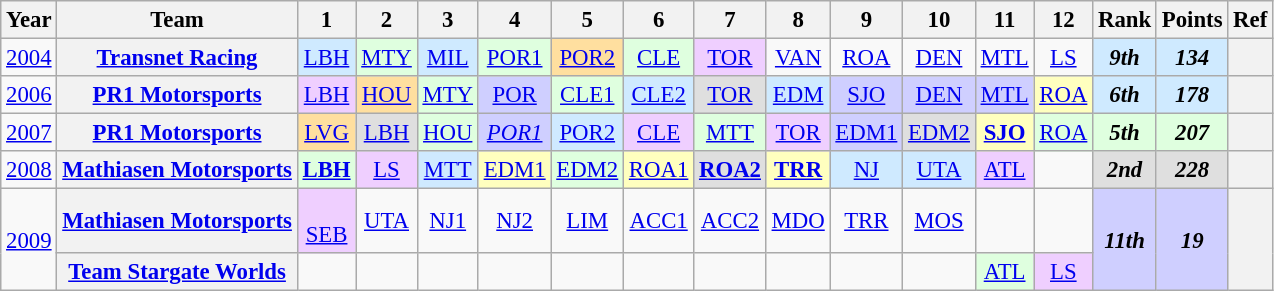<table class="wikitable" style="text-align:center; font-size:95%">
<tr>
<th>Year</th>
<th>Team</th>
<th>1</th>
<th>2</th>
<th>3</th>
<th>4</th>
<th>5</th>
<th>6</th>
<th>7</th>
<th>8</th>
<th>9</th>
<th>10</th>
<th>11</th>
<th>12</th>
<th>Rank</th>
<th>Points</th>
<th>Ref</th>
</tr>
<tr>
<td><a href='#'>2004</a></td>
<th><a href='#'>Transnet Racing</a></th>
<td style="background-color:#CFEAFF"><a href='#'>LBH</a><br></td>
<td style="background-color:#DFFFDF"><a href='#'>MTY</a><br></td>
<td style="background-color:#CFEAFF"><a href='#'>MIL</a><br></td>
<td style="background-color:#DFFFDF"><a href='#'>POR1</a><br></td>
<td style="background-color:#FFDF9F"><a href='#'>POR2</a><br></td>
<td style="background-color:#DFFFDF"><a href='#'>CLE</a><br></td>
<td style="background-color:#EFCFFF"><a href='#'>TOR</a><br></td>
<td><a href='#'>VAN</a></td>
<td><a href='#'>ROA</a></td>
<td><a href='#'>DEN</a></td>
<td><a href='#'>MTL</a></td>
<td><a href='#'>LS</a></td>
<td style="background-color:#CFEAFF"><strong><em>9th</em></strong></td>
<td style="background-color:#CFEAFF"><strong><em>134</em></strong></td>
<th></th>
</tr>
<tr>
<td><a href='#'>2006</a></td>
<th><a href='#'>PR1 Motorsports</a></th>
<td style="background-color:#EFCFFF"><a href='#'>LBH</a><br></td>
<td style="background-color:#FFDF9F"><a href='#'>HOU</a><br></td>
<td style="background-color:#DFFFDF"><a href='#'>MTY</a><br></td>
<td style="background-color:#CFCFFF"><a href='#'>POR</a><br></td>
<td style="background-color:#DFFFDF"><a href='#'>CLE1</a><br></td>
<td style="background-color:#CFEAFF"><a href='#'>CLE2</a><br></td>
<td style="background-color:#DFDFDF"><a href='#'>TOR</a><br></td>
<td style="background-color:#CFEAFF"><a href='#'>EDM</a><br></td>
<td style="background-color:#CFCFFF"><a href='#'>SJO</a><br></td>
<td style="background-color:#CFCFFF"><a href='#'>DEN</a><br></td>
<td style="background-color:#CFCFFF"><a href='#'>MTL</a><br></td>
<td style="background-color:#FFFFBF"><a href='#'>ROA</a><br></td>
<td style="background-color:#CFEAFF"><strong><em>6th</em></strong></td>
<td style="background-color:#CFEAFF"><strong><em>178</em></strong></td>
<th></th>
</tr>
<tr>
<td><a href='#'>2007</a></td>
<th><a href='#'>PR1 Motorsports</a></th>
<td style="background-color:#FFDF9F"><a href='#'>LVG</a><br></td>
<td style="background-color:#DFDFDF"><a href='#'>LBH</a><br></td>
<td style="background-color:#DFFFDF"><a href='#'>HOU</a><br></td>
<td style="background-color:#CFCFFF"><em><a href='#'>POR1</a></em><br></td>
<td style="background-color:#CFEAFF"><a href='#'>POR2</a><br></td>
<td style="background-color:#EFCFFF"><a href='#'>CLE</a><br></td>
<td style="background-color:#DFFFDF"><a href='#'>MTT</a><br></td>
<td style="background-color:#EFCFFF"><a href='#'>TOR</a><br></td>
<td style="background-color:#CFCFFF"><a href='#'>EDM1</a><br></td>
<td style="background-color:#DFDFDF"><a href='#'>EDM2</a><br></td>
<td style="background-color:#FFFFBF"><strong><a href='#'>SJO</a></strong><br></td>
<td style="background-color:#DFFFDF"><a href='#'>ROA</a><br></td>
<td style="background-color:#DFFFDF"><strong><em>5th</em></strong></td>
<td style="background-color:#DFFFDF"><strong><em>207</em></strong></td>
<th></th>
</tr>
<tr>
<td><a href='#'>2008</a></td>
<th><a href='#'>Mathiasen Motorsports</a></th>
<td style="background-color:#DFFFDF"><strong><a href='#'>LBH</a></strong><br></td>
<td style="background-color:#EFCFFF"><a href='#'>LS</a><br></td>
<td style="background-color:#CFEAFF"><a href='#'>MTT</a><br></td>
<td style="background-color:#FFFFBF"><a href='#'>EDM1</a><br></td>
<td style="background-color:#DFFFDF"><a href='#'>EDM2</a><br></td>
<td style="background-color:#FFFFBF"><a href='#'>ROA1</a><br></td>
<td style="background-color:#DFDFDF"><strong><a href='#'>ROA2</a></strong><br></td>
<td style="background-color:#FFFFBF"><strong><a href='#'>TRR</a></strong><br></td>
<td style="background-color:#CFEAFF"><a href='#'>NJ</a><br></td>
<td style="background-color:#CFEAFF"><a href='#'>UTA</a><br></td>
<td style="background-color:#EFCFFF"><a href='#'>ATL</a><br></td>
<td></td>
<td style="background-color:#DFDFDF"><strong><em>2nd</em></strong></td>
<td style="background-color:#DFDFDF"><strong><em>228</em></strong></td>
<th></th>
</tr>
<tr>
<td rowspan=2><a href='#'>2009</a></td>
<th><a href='#'>Mathiasen Motorsports</a></th>
<td style="background-color:#EFCFFF"><br><a href='#'>SEB</a><br> </td>
<td><a href='#'>UTA</a></td>
<td><a href='#'>NJ1</a></td>
<td><a href='#'>NJ2</a></td>
<td><a href='#'>LIM</a></td>
<td><a href='#'>ACC1</a></td>
<td><a href='#'>ACC2</a></td>
<td><a href='#'>MDO</a></td>
<td><a href='#'>TRR</a></td>
<td><a href='#'>MOS</a></td>
<td></td>
<td></td>
<td rowspan=2 style="background-color:#CFCFFF"><strong><em>11th</em></strong></td>
<td rowspan=2 style="background-color:#CFCFFF"><strong><em>19</em></strong></td>
<th rowspan="2"></th>
</tr>
<tr>
<th><a href='#'>Team Stargate Worlds</a></th>
<td></td>
<td></td>
<td></td>
<td></td>
<td></td>
<td></td>
<td></td>
<td></td>
<td></td>
<td></td>
<td style="background-color:#DFFFDF"><a href='#'>ATL</a><br> </td>
<td style="background-color:#EFCFFF"><a href='#'>LS</a> <br></td>
</tr>
</table>
